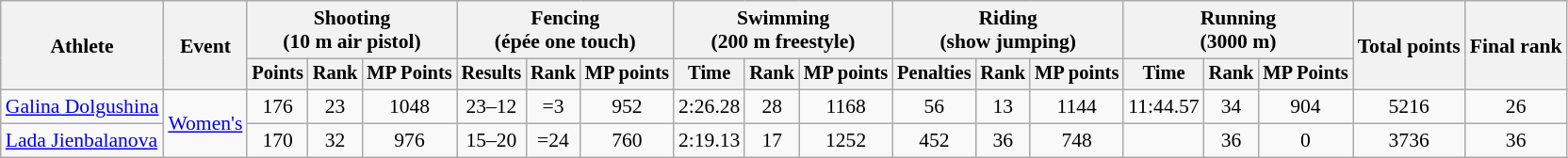<table class="wikitable" style="font-size:90%">
<tr>
<th rowspan="2">Athlete</th>
<th rowspan="2">Event</th>
<th colspan=3>Shooting<br><span>(10 m air pistol)</span></th>
<th colspan=3>Fencing<br><span>(épée one touch)</span></th>
<th colspan=3>Swimming<br><span>(200 m freestyle)</span></th>
<th colspan=3>Riding<br><span>(show jumping)</span></th>
<th colspan=3>Running<br><span>(3000 m)</span></th>
<th rowspan=2>Total points</th>
<th rowspan=2>Final rank</th>
</tr>
<tr style="font-size:95%">
<th>Points</th>
<th>Rank</th>
<th>MP Points</th>
<th>Results</th>
<th>Rank</th>
<th>MP points</th>
<th>Time</th>
<th>Rank</th>
<th>MP points</th>
<th>Penalties</th>
<th>Rank</th>
<th>MP points</th>
<th>Time</th>
<th>Rank</th>
<th>MP Points</th>
</tr>
<tr align=center>
<td align=left><a href='#'>Galina Dolgushina</a></td>
<td align=left rowspan=2><a href='#'>Women's</a></td>
<td>176</td>
<td>23</td>
<td>1048</td>
<td>23–12</td>
<td>=3</td>
<td>952</td>
<td>2:26.28</td>
<td>28</td>
<td>1168</td>
<td>56</td>
<td>13</td>
<td>1144</td>
<td>11:44.57</td>
<td>34</td>
<td>904</td>
<td>5216</td>
<td>26</td>
</tr>
<tr align=center>
<td align=left><a href='#'>Lada Jienbalanova</a></td>
<td>170</td>
<td>32</td>
<td>976</td>
<td>15–20</td>
<td>=24</td>
<td>760</td>
<td>2:19.13</td>
<td>17</td>
<td>1252</td>
<td>452</td>
<td>36</td>
<td>748</td>
<td></td>
<td>36</td>
<td>0</td>
<td>3736</td>
<td>36</td>
</tr>
</table>
